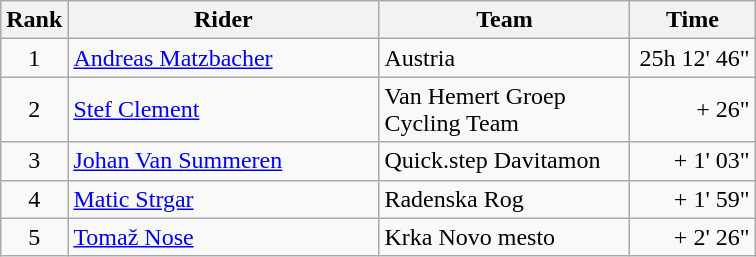<table class="wikitable">
<tr>
<th>Rank</th>
<th>Rider</th>
<th>Team</th>
<th>Time</th>
</tr>
<tr>
<td align=center>1</td>
<td width=200> <a href='#'>Andreas Matzbacher</a> </td>
<td width=160>Austria</td>
<td width=76 align=right>25h 12' 46"</td>
</tr>
<tr>
<td align=center>2</td>
<td> <a href='#'>Stef Clement</a></td>
<td>Van Hemert Groep Cycling Team</td>
<td align=right>+ 26"</td>
</tr>
<tr>
<td align=center>3</td>
<td> <a href='#'>Johan Van Summeren</a></td>
<td>Quick.step Davitamon</td>
<td align=right>+ 1' 03"</td>
</tr>
<tr>
<td align=center>4</td>
<td> <a href='#'>Matic Strgar</a></td>
<td>Radenska Rog</td>
<td align=right>+ 1' 59"</td>
</tr>
<tr>
<td align=center>5</td>
<td> <a href='#'>Tomaž Nose</a></td>
<td>Krka Novo mesto</td>
<td align=right>+ 2' 26"</td>
</tr>
</table>
